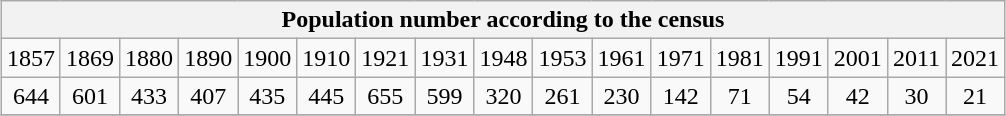<table class="wikitable" style="margin: 0.5em auto; text-align: center;">
<tr>
<th colspan="17">Population number according to the census</th>
</tr>
<tr>
<td>1857</td>
<td>1869</td>
<td>1880</td>
<td>1890</td>
<td>1900</td>
<td>1910</td>
<td>1921</td>
<td>1931</td>
<td>1948</td>
<td>1953</td>
<td>1961</td>
<td>1971</td>
<td>1981</td>
<td>1991</td>
<td>2001</td>
<td>2011</td>
<td>2021</td>
</tr>
<tr>
<td>644</td>
<td>601</td>
<td>433</td>
<td>407</td>
<td>435</td>
<td>445</td>
<td>655</td>
<td>599</td>
<td>320</td>
<td>261</td>
<td>230</td>
<td>142</td>
<td>71</td>
<td>54</td>
<td>42</td>
<td>30</td>
<td>21</td>
</tr>
<tr>
</tr>
</table>
